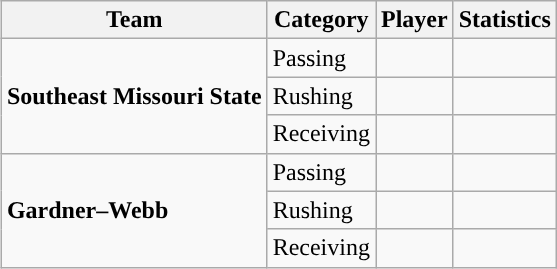<table class="wikitable" style="float: right;">
<tr>
<th>Team</th>
<th>Category</th>
<th>Player</th>
<th>Statistics</th>
</tr>
<tr>
<td rowspan=3><strong>Southeast Missouri State</strong></td>
<td>Passing</td>
<td></td>
<td></td>
</tr>
<tr>
<td>Rushing</td>
<td></td>
<td></td>
</tr>
<tr>
<td>Receiving</td>
<td></td>
<td></td>
</tr>
<tr>
<td rowspan=3><strong>Gardner–Webb</strong></td>
<td>Passing</td>
<td></td>
<td></td>
</tr>
<tr>
<td>Rushing</td>
<td></td>
<td></td>
</tr>
<tr>
<td>Receiving</td>
<td></td>
<td></td>
</tr>
</table>
